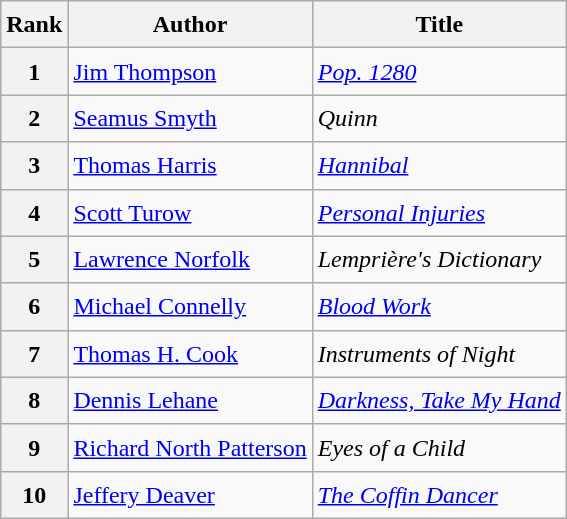<table class="wikitable sortable" style="font-size:1.00em; line-height:1.5em;">
<tr>
<th>Rank</th>
<th>Author</th>
<th>Title</th>
</tr>
<tr>
<th>1</th>
<td><a href='#'>Jim Thompson</a></td>
<td><em><a href='#'>Pop. 1280</a></em></td>
</tr>
<tr>
<th>2</th>
<td><a href='#'>Seamus Smyth</a></td>
<td><em>Quinn</em></td>
</tr>
<tr>
<th>3</th>
<td><a href='#'>Thomas Harris</a></td>
<td><em><a href='#'>Hannibal</a></em></td>
</tr>
<tr>
<th>4</th>
<td><a href='#'>Scott Turow</a></td>
<td><em><a href='#'>Personal Injuries</a></em></td>
</tr>
<tr>
<th>5</th>
<td><a href='#'>Lawrence Norfolk</a></td>
<td><em>Lemprière's Dictionary</em></td>
</tr>
<tr>
<th>6</th>
<td><a href='#'>Michael Connelly</a></td>
<td><em><a href='#'>Blood Work</a></em></td>
</tr>
<tr>
<th>7</th>
<td><a href='#'>Thomas H. Cook</a></td>
<td><em>Instruments of Night</em></td>
</tr>
<tr>
<th>8</th>
<td><a href='#'>Dennis Lehane</a></td>
<td><em><a href='#'>Darkness, Take My Hand</a></em></td>
</tr>
<tr>
<th>9</th>
<td><a href='#'>Richard North Patterson</a></td>
<td><em>Eyes of a Child</em></td>
</tr>
<tr>
<th>10</th>
<td><a href='#'>Jeffery Deaver</a></td>
<td><em><a href='#'>The Coffin Dancer</a></em></td>
</tr>
</table>
